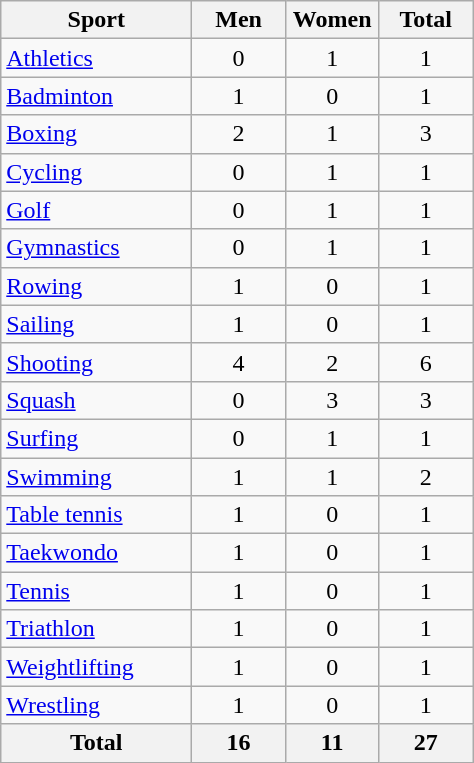<table class="wikitable sortable" style="text-align:center;">
<tr>
<th width=120>Sport</th>
<th width=55>Men</th>
<th width=55>Women</th>
<th width=55>Total</th>
</tr>
<tr>
<td align=left><a href='#'>Athletics</a></td>
<td>0</td>
<td>1</td>
<td>1</td>
</tr>
<tr>
<td align=left><a href='#'>Badminton</a></td>
<td>1</td>
<td>0</td>
<td>1</td>
</tr>
<tr>
<td align=left><a href='#'>Boxing</a></td>
<td>2</td>
<td>1</td>
<td>3</td>
</tr>
<tr>
<td align=left><a href='#'>Cycling</a></td>
<td>0</td>
<td>1</td>
<td>1</td>
</tr>
<tr>
<td align=left><a href='#'>Golf</a></td>
<td>0</td>
<td>1</td>
<td>1</td>
</tr>
<tr>
<td align=left><a href='#'>Gymnastics</a></td>
<td>0</td>
<td>1</td>
<td>1</td>
</tr>
<tr>
<td align=left><a href='#'>Rowing</a></td>
<td>1</td>
<td>0</td>
<td>1</td>
</tr>
<tr>
<td align=left><a href='#'>Sailing</a></td>
<td>1</td>
<td>0</td>
<td>1</td>
</tr>
<tr>
<td align=left><a href='#'>Shooting</a></td>
<td>4</td>
<td>2</td>
<td>6</td>
</tr>
<tr>
<td align=left><a href='#'>Squash</a></td>
<td>0</td>
<td>3</td>
<td>3</td>
</tr>
<tr>
<td align=left><a href='#'>Surfing</a></td>
<td>0</td>
<td>1</td>
<td>1</td>
</tr>
<tr>
<td align=left><a href='#'>Swimming</a></td>
<td>1</td>
<td>1</td>
<td>2</td>
</tr>
<tr>
<td align=left><a href='#'>Table tennis</a></td>
<td>1</td>
<td>0</td>
<td>1</td>
</tr>
<tr>
<td align=left><a href='#'>Taekwondo</a></td>
<td>1</td>
<td>0</td>
<td>1</td>
</tr>
<tr>
<td align=left><a href='#'>Tennis</a></td>
<td>1</td>
<td>0</td>
<td>1</td>
</tr>
<tr>
<td align=left><a href='#'>Triathlon</a></td>
<td>1</td>
<td>0</td>
<td>1</td>
</tr>
<tr>
<td align=left><a href='#'>Weightlifting</a></td>
<td>1</td>
<td>0</td>
<td>1</td>
</tr>
<tr>
<td align=left><a href='#'>Wrestling</a></td>
<td>1</td>
<td>0</td>
<td>1</td>
</tr>
<tr>
<th>Total</th>
<th>16</th>
<th>11</th>
<th>27</th>
</tr>
</table>
